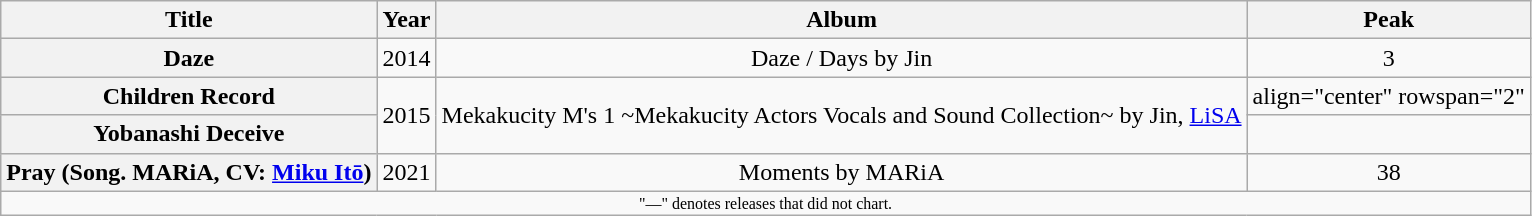<table class="wikitable plainrowheaders" style="text-align:center;">
<tr>
<th scope="col">Title</th>
<th scope="col">Year</th>
<th scope="col">Album</th>
<th scope="col">Peak</th>
</tr>
<tr>
<th scope="row">Daze</th>
<td>2014</td>
<td>Daze / Days by Jin</td>
<td>3</td>
</tr>
<tr>
<th scope="row">Children Record</th>
<td rowspan="2">2015</td>
<td rowspan="2">Mekakucity M's 1 ~Mekakucity Actors Vocals and Sound Collection~ by Jin, <a href='#'>LiSA</a></td>
<td>align="center" rowspan="2" </td>
</tr>
<tr>
<th scope="row">Yobanashi Deceive</th>
</tr>
<tr>
<th scope="row">Pray (Song. MARiA, CV: <a href='#'>Miku Itō</a>)</th>
<td rowspan="1">2021</td>
<td rowspan="1">Moments by MARiA</td>
<td align="center">38</td>
</tr>
<tr>
<td align="center" colspan="13" style="font-size: 8pt">"—" denotes releases that did not chart.</td>
</tr>
</table>
